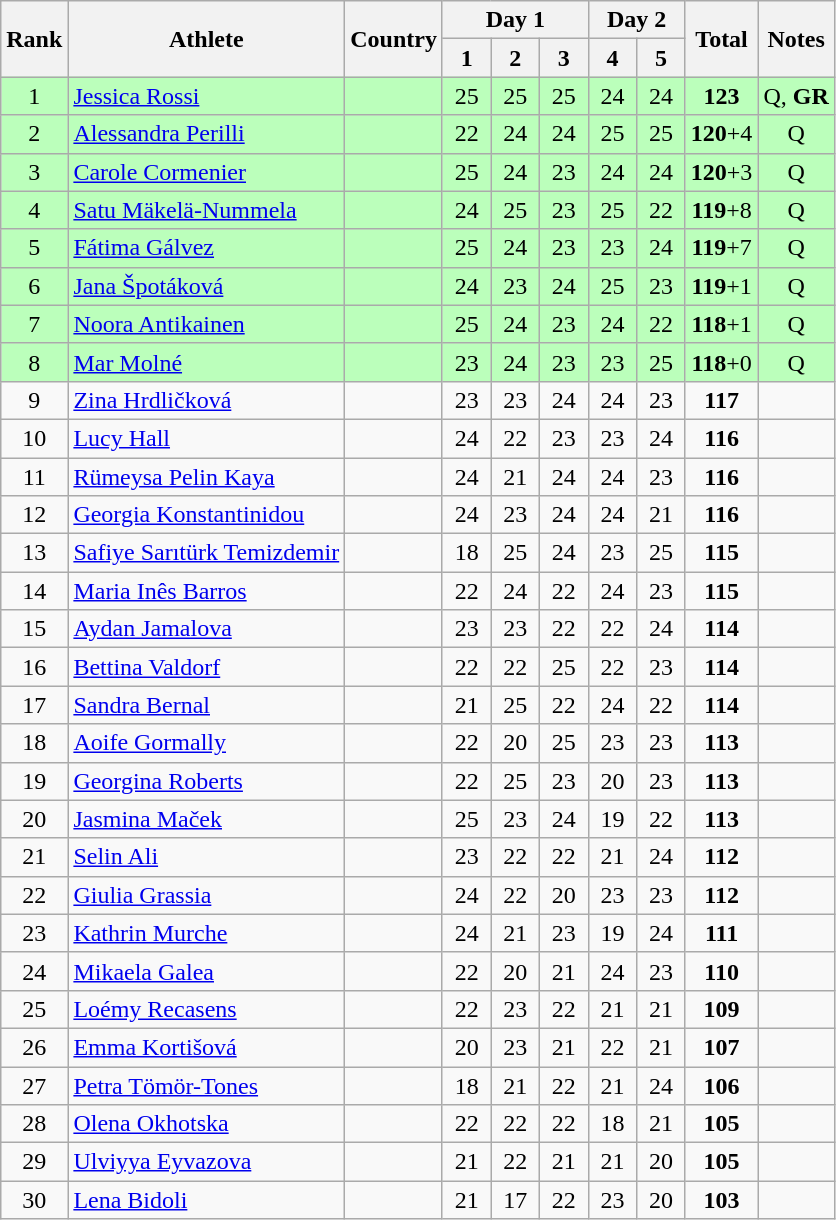<table class="wikitable sortable" style="text-align:center">
<tr>
<th rowspan=2>Rank</th>
<th rowspan=2>Athlete</th>
<th rowspan=2>Country</th>
<th colspan=3>Day 1</th>
<th colspan=2>Day 2</th>
<th rowspan=2>Total</th>
<th rowspan=2 class="unsortable">Notes</th>
</tr>
<tr>
<th width=25px>1</th>
<th width=25px>2</th>
<th width=25px>3</th>
<th width=25px>4</th>
<th width=25px>5</th>
</tr>
<tr bgcolor=bbffbb>
<td>1</td>
<td align=left><a href='#'>Jessica Rossi</a></td>
<td align=left></td>
<td>25</td>
<td>25</td>
<td>25</td>
<td>24</td>
<td>24</td>
<td><strong>123</strong></td>
<td>Q, <strong>GR</strong></td>
</tr>
<tr bgcolor=bbffbb>
<td>2</td>
<td align=left><a href='#'>Alessandra Perilli</a></td>
<td align=left></td>
<td>22</td>
<td>24</td>
<td>24</td>
<td>25</td>
<td>25</td>
<td><strong>120</strong>+4</td>
<td>Q</td>
</tr>
<tr bgcolor=bbffbb>
<td>3</td>
<td align=left><a href='#'>Carole Cormenier</a></td>
<td align=left></td>
<td>25</td>
<td>24</td>
<td>23</td>
<td>24</td>
<td>24</td>
<td><strong>120</strong>+3</td>
<td>Q</td>
</tr>
<tr bgcolor=bbffbb>
<td>4</td>
<td align=left><a href='#'>Satu Mäkelä-Nummela</a></td>
<td align=left></td>
<td>24</td>
<td>25</td>
<td>23</td>
<td>25</td>
<td>22</td>
<td><strong>119</strong>+8</td>
<td>Q</td>
</tr>
<tr bgcolor=bbffbb>
<td>5</td>
<td align=left><a href='#'>Fátima Gálvez</a></td>
<td align=left></td>
<td>25</td>
<td>24</td>
<td>23</td>
<td>23</td>
<td>24</td>
<td><strong>119</strong>+7</td>
<td>Q</td>
</tr>
<tr bgcolor=bbffbb>
<td>6</td>
<td align=left><a href='#'>Jana Špotáková</a></td>
<td align=left></td>
<td>24</td>
<td>23</td>
<td>24</td>
<td>25</td>
<td>23</td>
<td><strong>119</strong>+1</td>
<td>Q</td>
</tr>
<tr bgcolor=bbffbb>
<td>7</td>
<td align=left><a href='#'>Noora Antikainen</a></td>
<td align=left></td>
<td>25</td>
<td>24</td>
<td>23</td>
<td>24</td>
<td>22</td>
<td><strong>118</strong>+1</td>
<td>Q</td>
</tr>
<tr bgcolor=bbffbb>
<td>8</td>
<td align=left><a href='#'>Mar Molné</a></td>
<td align=left></td>
<td>23</td>
<td>24</td>
<td>23</td>
<td>23</td>
<td>25</td>
<td><strong>118</strong>+0</td>
<td>Q</td>
</tr>
<tr>
<td>9</td>
<td align=left><a href='#'>Zina Hrdličková</a></td>
<td align=left></td>
<td>23</td>
<td>23</td>
<td>24</td>
<td>24</td>
<td>23</td>
<td><strong>117</strong></td>
<td></td>
</tr>
<tr>
<td>10</td>
<td align=left><a href='#'>Lucy Hall</a></td>
<td align=left></td>
<td>24</td>
<td>22</td>
<td>23</td>
<td>23</td>
<td>24</td>
<td><strong>116</strong></td>
<td></td>
</tr>
<tr>
<td>11</td>
<td align=left><a href='#'>Rümeysa Pelin Kaya</a></td>
<td align=left></td>
<td>24</td>
<td>21</td>
<td>24</td>
<td>24</td>
<td>23</td>
<td><strong>116</strong></td>
<td></td>
</tr>
<tr>
<td>12</td>
<td align=left><a href='#'>Georgia Konstantinidou</a></td>
<td align=left></td>
<td>24</td>
<td>23</td>
<td>24</td>
<td>24</td>
<td>21</td>
<td><strong>116</strong></td>
<td></td>
</tr>
<tr>
<td>13</td>
<td align=left><a href='#'>Safiye Sarıtürk Temizdemir</a></td>
<td align=left></td>
<td>18</td>
<td>25</td>
<td>24</td>
<td>23</td>
<td>25</td>
<td><strong>115</strong></td>
<td></td>
</tr>
<tr>
<td>14</td>
<td align=left><a href='#'>Maria Inês Barros</a></td>
<td align=left></td>
<td>22</td>
<td>24</td>
<td>22</td>
<td>24</td>
<td>23</td>
<td><strong>115</strong></td>
<td></td>
</tr>
<tr>
<td>15</td>
<td align=left><a href='#'>Aydan Jamalova</a></td>
<td align=left></td>
<td>23</td>
<td>23</td>
<td>22</td>
<td>22</td>
<td>24</td>
<td><strong>114</strong></td>
<td></td>
</tr>
<tr>
<td>16</td>
<td align=left><a href='#'>Bettina Valdorf</a></td>
<td align=left></td>
<td>22</td>
<td>22</td>
<td>25</td>
<td>22</td>
<td>23</td>
<td><strong>114</strong></td>
<td></td>
</tr>
<tr>
<td>17</td>
<td align=left><a href='#'>Sandra Bernal</a></td>
<td align=left></td>
<td>21</td>
<td>25</td>
<td>22</td>
<td>24</td>
<td>22</td>
<td><strong>114</strong></td>
<td></td>
</tr>
<tr>
<td>18</td>
<td align=left><a href='#'>Aoife Gormally</a></td>
<td align=left></td>
<td>22</td>
<td>20</td>
<td>25</td>
<td>23</td>
<td>23</td>
<td><strong>113</strong></td>
<td></td>
</tr>
<tr>
<td>19</td>
<td align=left><a href='#'>Georgina Roberts</a></td>
<td align=left></td>
<td>22</td>
<td>25</td>
<td>23</td>
<td>20</td>
<td>23</td>
<td><strong>113</strong></td>
<td></td>
</tr>
<tr>
<td>20</td>
<td align=left><a href='#'>Jasmina Maček</a></td>
<td align=left></td>
<td>25</td>
<td>23</td>
<td>24</td>
<td>19</td>
<td>22</td>
<td><strong>113</strong></td>
<td></td>
</tr>
<tr>
<td>21</td>
<td align=left><a href='#'>Selin Ali</a></td>
<td align=left></td>
<td>23</td>
<td>22</td>
<td>22</td>
<td>21</td>
<td>24</td>
<td><strong>112</strong></td>
<td></td>
</tr>
<tr>
<td>22</td>
<td align=left><a href='#'>Giulia Grassia</a></td>
<td align=left></td>
<td>24</td>
<td>22</td>
<td>20</td>
<td>23</td>
<td>23</td>
<td><strong>112</strong></td>
<td></td>
</tr>
<tr>
<td>23</td>
<td align=left><a href='#'>Kathrin Murche</a></td>
<td align=left></td>
<td>24</td>
<td>21</td>
<td>23</td>
<td>19</td>
<td>24</td>
<td><strong>111</strong></td>
<td></td>
</tr>
<tr>
<td>24</td>
<td align=left><a href='#'>Mikaela Galea</a></td>
<td align=left></td>
<td>22</td>
<td>20</td>
<td>21</td>
<td>24</td>
<td>23</td>
<td><strong>110</strong></td>
<td></td>
</tr>
<tr>
<td>25</td>
<td align=left><a href='#'>Loémy Recasens</a></td>
<td align=left></td>
<td>22</td>
<td>23</td>
<td>22</td>
<td>21</td>
<td>21</td>
<td><strong>109</strong></td>
<td></td>
</tr>
<tr>
<td>26</td>
<td align=left><a href='#'>Emma Kortišová</a></td>
<td align=left></td>
<td>20</td>
<td>23</td>
<td>21</td>
<td>22</td>
<td>21</td>
<td><strong>107</strong></td>
<td></td>
</tr>
<tr>
<td>27</td>
<td align=left><a href='#'>Petra Tömör-Tones</a></td>
<td align=left></td>
<td>18</td>
<td>21</td>
<td>22</td>
<td>21</td>
<td>24</td>
<td><strong>106</strong></td>
<td></td>
</tr>
<tr>
<td>28</td>
<td align=left><a href='#'>Olena Okhotska</a></td>
<td align=left></td>
<td>22</td>
<td>22</td>
<td>22</td>
<td>18</td>
<td>21</td>
<td><strong>105</strong></td>
<td></td>
</tr>
<tr>
<td>29</td>
<td align=left><a href='#'>Ulviyya Eyvazova</a></td>
<td align=left></td>
<td>21</td>
<td>22</td>
<td>21</td>
<td>21</td>
<td>20</td>
<td><strong>105</strong></td>
<td></td>
</tr>
<tr>
<td>30</td>
<td align=left><a href='#'>Lena Bidoli</a></td>
<td align=left></td>
<td>21</td>
<td>17</td>
<td>22</td>
<td>23</td>
<td>20</td>
<td><strong>103</strong></td>
<td></td>
</tr>
</table>
